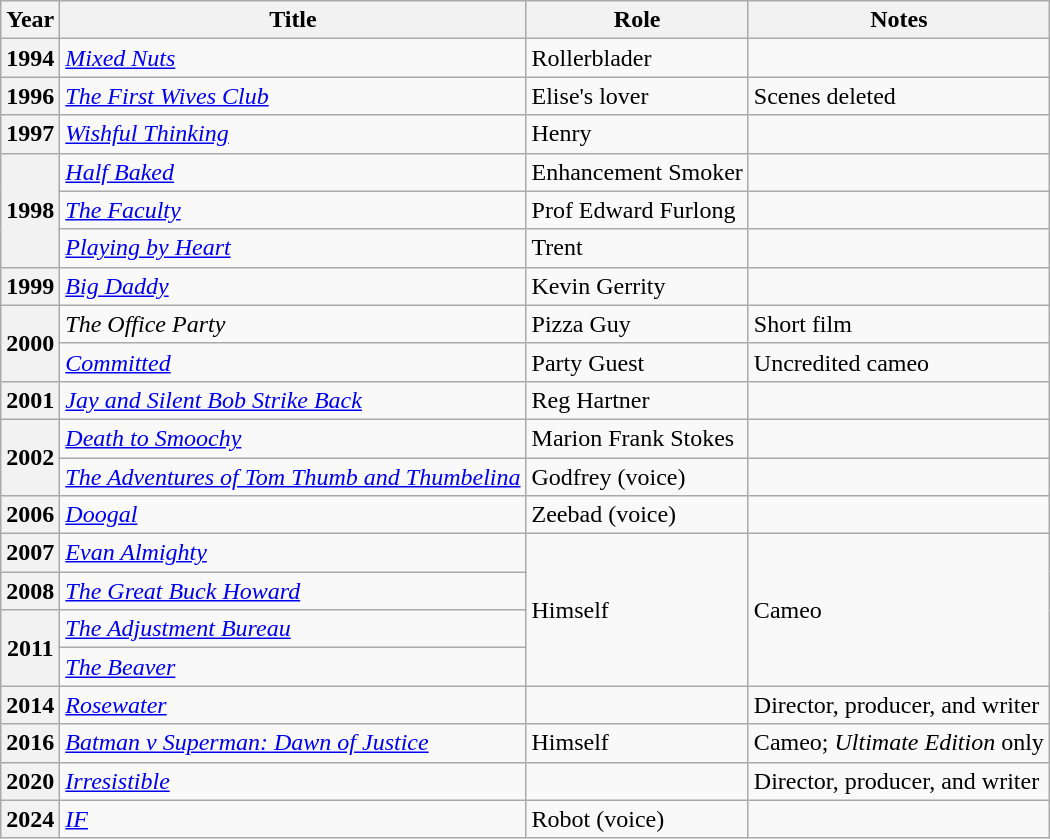<table class= "wikitable plainrowheaders sortable" style="margin-right: 0;">
<tr>
<th scope="col">Year</th>
<th scope="col">Title</th>
<th scope="col">Role</th>
<th scope="col" class="unsortable">Notes</th>
</tr>
<tr>
<th scope="row">1994</th>
<td><em><a href='#'>Mixed Nuts</a></em></td>
<td>Rollerblader</td>
<td></td>
</tr>
<tr>
<th scope="row">1996</th>
<td><em><a href='#'>The First Wives Club</a></em></td>
<td>Elise's lover</td>
<td>Scenes deleted</td>
</tr>
<tr>
<th scope="row">1997</th>
<td><em><a href='#'>Wishful Thinking</a></em></td>
<td>Henry</td>
<td></td>
</tr>
<tr>
<th rowspan="3" scope="row">1998</th>
<td><em><a href='#'>Half Baked</a></em></td>
<td>Enhancement Smoker</td>
<td></td>
</tr>
<tr>
<td><em><a href='#'>The Faculty</a></em></td>
<td>Prof Edward Furlong</td>
<td></td>
</tr>
<tr>
<td><em><a href='#'>Playing by Heart</a></em></td>
<td>Trent</td>
<td></td>
</tr>
<tr>
<th scope="row">1999</th>
<td><em><a href='#'>Big Daddy</a></em></td>
<td>Kevin Gerrity</td>
<td></td>
</tr>
<tr>
<th rowspan="2" scope="row">2000</th>
<td><em>The Office Party</em></td>
<td>Pizza Guy</td>
<td>Short film</td>
</tr>
<tr>
<td><em><a href='#'>Committed</a></em></td>
<td>Party Guest</td>
<td>Uncredited cameo</td>
</tr>
<tr>
<th scope="row">2001</th>
<td><em><a href='#'>Jay and Silent Bob Strike Back</a></em></td>
<td>Reg Hartner</td>
<td></td>
</tr>
<tr>
<th rowspan="2" scope="row">2002</th>
<td><em><a href='#'>Death to Smoochy</a></em></td>
<td>Marion Frank Stokes</td>
<td></td>
</tr>
<tr>
<td><em><a href='#'>The Adventures of Tom Thumb and Thumbelina</a></em></td>
<td>Godfrey (voice)</td>
<td></td>
</tr>
<tr>
<th scope="row">2006</th>
<td><em><a href='#'>Doogal</a></em></td>
<td>Zeebad (voice)</td>
<td></td>
</tr>
<tr>
<th scope="row">2007</th>
<td><em><a href='#'>Evan Almighty</a></em></td>
<td rowspan="4">Himself</td>
<td rowspan="4">Cameo</td>
</tr>
<tr>
<th scope="row">2008</th>
<td><em><a href='#'>The Great Buck Howard</a></em></td>
</tr>
<tr>
<th rowspan="2" scope="row">2011</th>
<td><em><a href='#'>The Adjustment Bureau</a></em></td>
</tr>
<tr>
<td><em><a href='#'>The Beaver</a></em></td>
</tr>
<tr>
<th scope="row">2014</th>
<td><em><a href='#'>Rosewater</a></em></td>
<td></td>
<td>Director, producer, and writer</td>
</tr>
<tr>
<th scope="row">2016</th>
<td><em><a href='#'>Batman v Superman: Dawn of Justice</a></em></td>
<td>Himself</td>
<td>Cameo; <em>Ultimate Edition</em> only</td>
</tr>
<tr>
<th scope="row">2020</th>
<td><em><a href='#'>Irresistible</a></em></td>
<td></td>
<td>Director, producer, and writer</td>
</tr>
<tr>
<th scope="row">2024</th>
<td><em><a href='#'>IF</a></em></td>
<td>Robot (voice)</td>
<td></td>
</tr>
</table>
